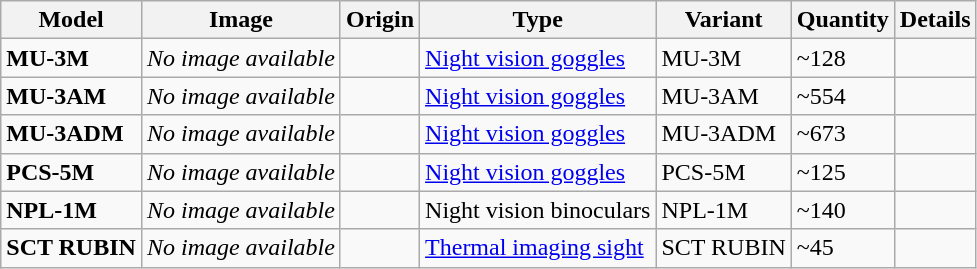<table class="wikitable">
<tr>
<th>Model</th>
<th>Image</th>
<th>Origin</th>
<th>Type</th>
<th>Variant</th>
<th>Quantity</th>
<th>Details</th>
</tr>
<tr>
<td><strong>MU-3M</strong></td>
<td style="text-align: center;"><em>No image available</em></td>
<td><small></small></td>
<td><a href='#'>Night vision goggles</a></td>
<td>MU-3M</td>
<td>~128</td>
<td></td>
</tr>
<tr>
<td><strong>MU-3AM</strong></td>
<td style="text-align: center;"><em>No image available</em></td>
<td><small></small></td>
<td><a href='#'>Night vision goggles</a></td>
<td>MU-3AM</td>
<td>~554</td>
<td></td>
</tr>
<tr>
<td><strong>MU-3ADM</strong></td>
<td style="text-align: center;"><em>No image available</em></td>
<td><small></small></td>
<td><a href='#'>Night vision goggles</a></td>
<td>MU-3ADM</td>
<td>~673</td>
<td></td>
</tr>
<tr>
<td><strong>PCS-5M</strong></td>
<td style="text-align: center;"><em>No image available</em></td>
<td><small></small></td>
<td><a href='#'>Night vision goggles</a></td>
<td>PCS-5M</td>
<td>~125</td>
<td></td>
</tr>
<tr>
<td><strong>NPL-1M</strong></td>
<td style="text-align: center;"><em>No image available</em></td>
<td><small></small></td>
<td>Night vision binoculars</td>
<td>NPL-1M</td>
<td>~140</td>
<td></td>
</tr>
<tr>
<td><strong>SCT RUBIN</strong></td>
<td style="text-align: center;"><em>No image available</em></td>
<td><small></small></td>
<td><a href='#'>Thermal imaging sight</a></td>
<td>SCT RUBIN</td>
<td>~45 </td>
<td></td>
</tr>
</table>
